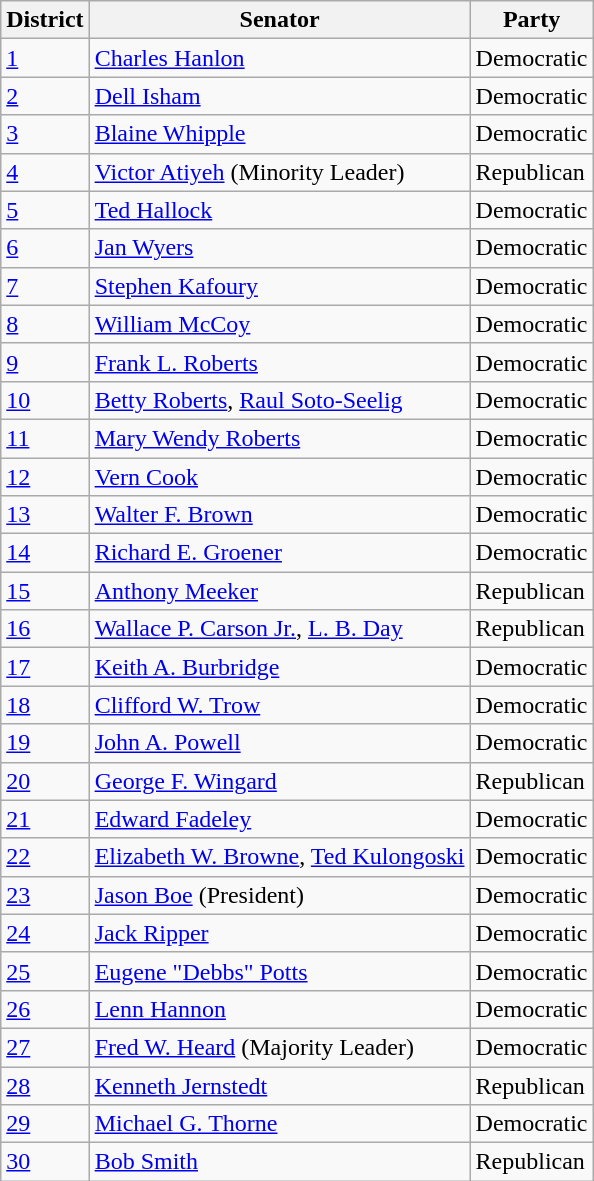<table class="wikitable">
<tr>
<th>District</th>
<th>Senator</th>
<th>Party</th>
</tr>
<tr>
<td><a href='#'>1</a></td>
<td><a href='#'>Charles Hanlon</a></td>
<td>Democratic</td>
</tr>
<tr>
<td><a href='#'>2</a></td>
<td><a href='#'>Dell Isham</a></td>
<td>Democratic</td>
</tr>
<tr>
<td><a href='#'>3</a></td>
<td><a href='#'>Blaine Whipple</a></td>
<td>Democratic</td>
</tr>
<tr>
<td><a href='#'>4</a></td>
<td><a href='#'>Victor Atiyeh</a> (Minority Leader)</td>
<td>Republican</td>
</tr>
<tr>
<td><a href='#'>5</a></td>
<td><a href='#'>Ted Hallock</a></td>
<td>Democratic</td>
</tr>
<tr>
<td><a href='#'>6</a></td>
<td><a href='#'>Jan Wyers</a></td>
<td>Democratic</td>
</tr>
<tr>
<td><a href='#'>7</a></td>
<td><a href='#'>Stephen Kafoury</a></td>
<td>Democratic</td>
</tr>
<tr>
<td><a href='#'>8</a></td>
<td><a href='#'>William McCoy</a></td>
<td>Democratic</td>
</tr>
<tr>
<td><a href='#'>9</a></td>
<td><a href='#'>Frank L. Roberts</a></td>
<td>Democratic</td>
</tr>
<tr>
<td><a href='#'>10</a></td>
<td><a href='#'>Betty Roberts</a>, <a href='#'>Raul Soto-Seelig</a></td>
<td>Democratic</td>
</tr>
<tr>
<td><a href='#'>11</a></td>
<td><a href='#'>Mary Wendy Roberts</a></td>
<td>Democratic</td>
</tr>
<tr>
<td><a href='#'>12</a></td>
<td><a href='#'>Vern Cook</a></td>
<td>Democratic</td>
</tr>
<tr>
<td><a href='#'>13</a></td>
<td><a href='#'>Walter F. Brown</a></td>
<td>Democratic</td>
</tr>
<tr>
<td><a href='#'>14</a></td>
<td><a href='#'>Richard E. Groener</a></td>
<td>Democratic</td>
</tr>
<tr>
<td><a href='#'>15</a></td>
<td><a href='#'>Anthony Meeker</a></td>
<td>Republican</td>
</tr>
<tr>
<td><a href='#'>16</a></td>
<td><a href='#'>Wallace P. Carson Jr.</a>, <a href='#'>L. B. Day</a></td>
<td>Republican</td>
</tr>
<tr>
<td><a href='#'>17</a></td>
<td><a href='#'>Keith A. Burbridge</a></td>
<td>Democratic</td>
</tr>
<tr>
<td><a href='#'>18</a></td>
<td><a href='#'>Clifford W. Trow</a></td>
<td>Democratic</td>
</tr>
<tr>
<td><a href='#'>19</a></td>
<td><a href='#'>John A. Powell</a></td>
<td>Democratic</td>
</tr>
<tr>
<td><a href='#'>20</a></td>
<td><a href='#'>George F. Wingard</a></td>
<td>Republican</td>
</tr>
<tr>
<td><a href='#'>21</a></td>
<td><a href='#'>Edward Fadeley</a></td>
<td>Democratic</td>
</tr>
<tr>
<td><a href='#'>22</a></td>
<td><a href='#'>Elizabeth W. Browne</a>, <a href='#'>Ted Kulongoski</a></td>
<td>Democratic</td>
</tr>
<tr>
<td><a href='#'>23</a></td>
<td><a href='#'>Jason Boe</a> (President)</td>
<td>Democratic</td>
</tr>
<tr>
<td><a href='#'>24</a></td>
<td><a href='#'>Jack Ripper</a></td>
<td>Democratic</td>
</tr>
<tr>
<td><a href='#'>25</a></td>
<td><a href='#'>Eugene "Debbs" Potts</a></td>
<td>Democratic</td>
</tr>
<tr>
<td><a href='#'>26</a></td>
<td><a href='#'>Lenn Hannon</a></td>
<td>Democratic</td>
</tr>
<tr>
<td><a href='#'>27</a></td>
<td><a href='#'>Fred W. Heard</a> (Majority Leader)</td>
<td>Democratic</td>
</tr>
<tr>
<td><a href='#'>28</a></td>
<td><a href='#'>Kenneth Jernstedt</a></td>
<td>Republican</td>
</tr>
<tr>
<td><a href='#'>29</a></td>
<td><a href='#'>Michael G. Thorne</a></td>
<td>Democratic</td>
</tr>
<tr>
<td><a href='#'>30</a></td>
<td><a href='#'>Bob Smith</a></td>
<td>Republican</td>
</tr>
</table>
